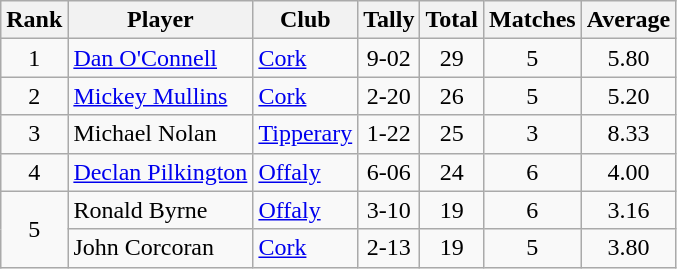<table class="wikitable">
<tr>
<th>Rank</th>
<th>Player</th>
<th>Club</th>
<th>Tally</th>
<th>Total</th>
<th>Matches</th>
<th>Average</th>
</tr>
<tr>
<td rowspan=1 align=center>1</td>
<td><a href='#'>Dan O'Connell</a></td>
<td><a href='#'>Cork</a></td>
<td align=center>9-02</td>
<td align=center>29</td>
<td align=center>5</td>
<td align=center>5.80</td>
</tr>
<tr>
<td rowspan=1 align=center>2</td>
<td><a href='#'>Mickey Mullins</a></td>
<td><a href='#'>Cork</a></td>
<td align=center>2-20</td>
<td align=center>26</td>
<td align=center>5</td>
<td align=center>5.20</td>
</tr>
<tr>
<td rowspan=1 align=center>3</td>
<td>Michael Nolan</td>
<td><a href='#'>Tipperary</a></td>
<td align=center>1-22</td>
<td align=center>25</td>
<td align=center>3</td>
<td align=center>8.33</td>
</tr>
<tr>
<td rowspan=1 align=center>4</td>
<td><a href='#'>Declan Pilkington</a></td>
<td><a href='#'>Offaly</a></td>
<td align=center>6-06</td>
<td align=center>24</td>
<td align=center>6</td>
<td align=center>4.00</td>
</tr>
<tr>
<td rowspan=2 align=center>5</td>
<td>Ronald Byrne</td>
<td><a href='#'>Offaly</a></td>
<td align=center>3-10</td>
<td align=center>19</td>
<td align=center>6</td>
<td align=center>3.16</td>
</tr>
<tr>
<td>John Corcoran</td>
<td><a href='#'>Cork</a></td>
<td align=center>2-13</td>
<td align=center>19</td>
<td align=center>5</td>
<td align=center>3.80</td>
</tr>
</table>
